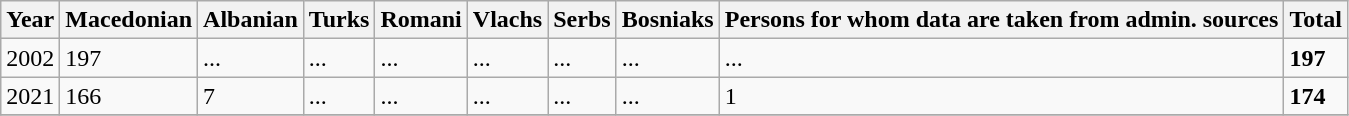<table class="wikitable">
<tr>
<th>Year</th>
<th>Macedonian</th>
<th>Albanian</th>
<th>Turks</th>
<th>Romani</th>
<th>Vlachs</th>
<th>Serbs</th>
<th>Bosniaks</th>
<th><abbr>Persons for whom data are taken from admin. sources</abbr></th>
<th>Total</th>
</tr>
<tr>
<td>2002</td>
<td>197</td>
<td>...</td>
<td>...</td>
<td>...</td>
<td>...</td>
<td>...</td>
<td>...</td>
<td>...</td>
<td><strong>197</strong></td>
</tr>
<tr>
<td>2021</td>
<td>166</td>
<td>7</td>
<td>...</td>
<td>...</td>
<td>...</td>
<td>...</td>
<td>...</td>
<td>1</td>
<td><strong>174</strong></td>
</tr>
<tr>
</tr>
</table>
